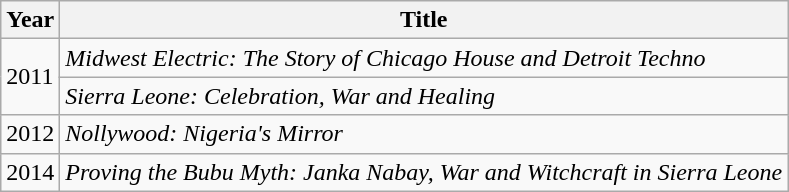<table class="wikitable sortable">
<tr>
<th>Year</th>
<th>Title</th>
</tr>
<tr>
<td rowspan=2>2011</td>
<td><em>Midwest Electric: The Story of Chicago House and Detroit Techno</em></td>
</tr>
<tr>
<td><em>Sierra Leone: Celebration, War and Healing</em></td>
</tr>
<tr>
<td>2012</td>
<td><em>Nollywood: Nigeria's Mirror</em></td>
</tr>
<tr>
<td>2014</td>
<td><em>Proving the Bubu Myth: Janka Nabay, War and Witchcraft in Sierra Leone</em></td>
</tr>
</table>
